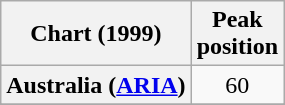<table class="wikitable sortable plainrowheaders" style="text-align:center">
<tr>
<th>Chart (1999)</th>
<th>Peak<br>position</th>
</tr>
<tr>
<th scope="row">Australia (<a href='#'>ARIA</a>)</th>
<td>60</td>
</tr>
<tr>
</tr>
<tr>
</tr>
<tr>
</tr>
<tr>
</tr>
<tr>
</tr>
<tr>
</tr>
<tr>
</tr>
<tr>
</tr>
<tr>
</tr>
<tr>
</tr>
</table>
